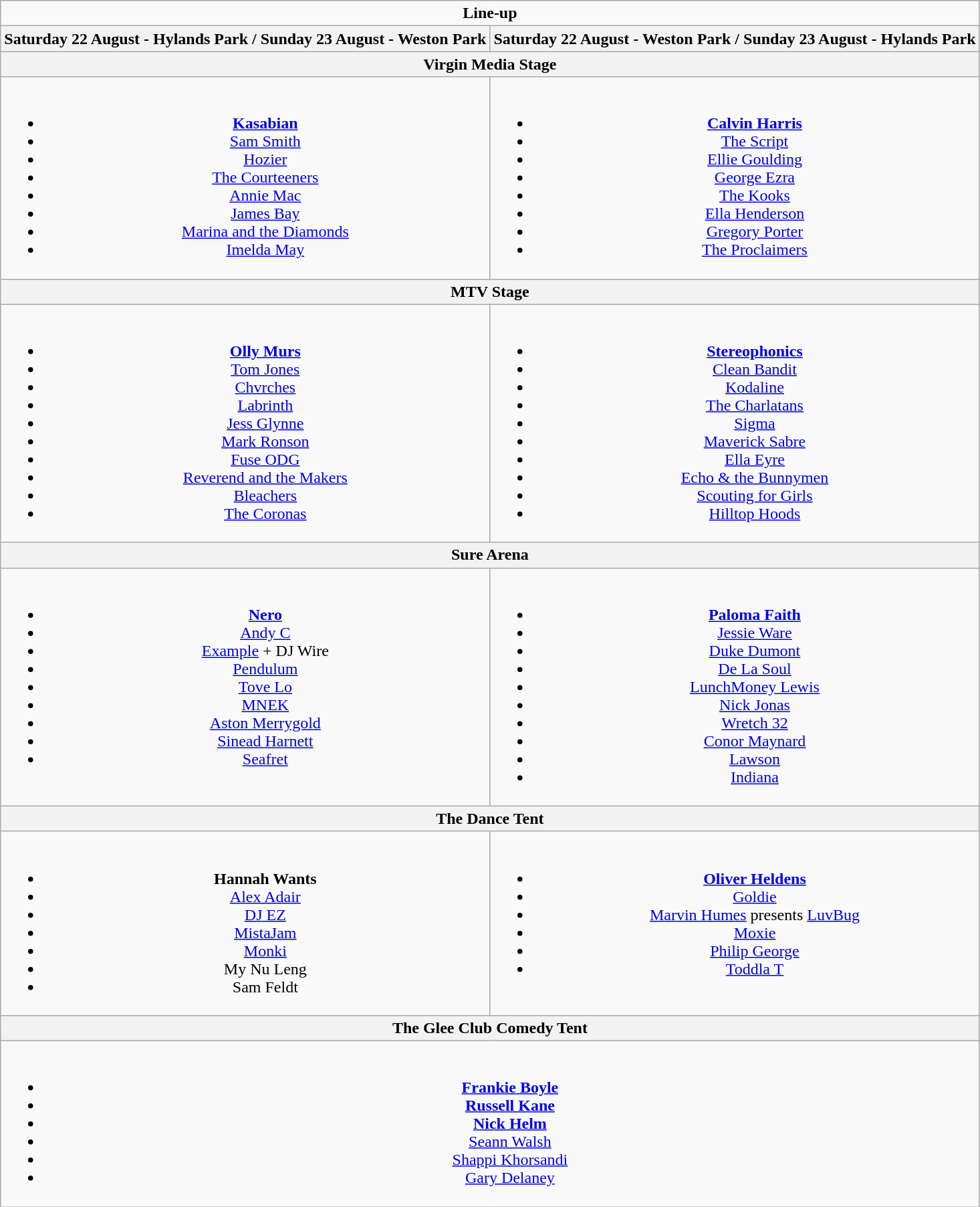<table class="wikitable">
<tr>
<td colspan="2" style="text-align:center;"><strong>Line-up</strong></td>
</tr>
<tr>
<th>Saturday 22 August - Hylands Park / Sunday 23 August - Weston Park</th>
<th>Saturday 22 August - Weston Park / Sunday 23 August - Hylands Park</th>
</tr>
<tr>
<th colspan="2" style="text-align:center;"><strong>Virgin Media Stage</strong></th>
</tr>
<tr>
<td style="text-align:center; vertical-align:top;"><br><ul><li><strong><a href='#'>Kasabian</a></strong></li><li><a href='#'>Sam Smith</a></li><li><a href='#'>Hozier</a></li><li><a href='#'>The Courteeners</a></li><li><a href='#'>Annie Mac</a></li><li><a href='#'>James Bay</a></li><li><a href='#'>Marina and the Diamonds</a></li><li><a href='#'>Imelda May</a></li></ul></td>
<td style="text-align:center; vertical-align:top;"><br><ul><li><strong><a href='#'>Calvin Harris</a></strong></li><li><a href='#'>The Script</a></li><li><a href='#'>Ellie Goulding</a></li><li><a href='#'>George Ezra</a></li><li><a href='#'>The Kooks</a></li><li><a href='#'>Ella Henderson</a></li><li><a href='#'>Gregory Porter</a></li><li><a href='#'>The Proclaimers</a></li></ul></td>
</tr>
<tr>
<th colspan="2" style="text-align:center;"><strong>MTV Stage</strong></th>
</tr>
<tr>
<td style="text-align:center; vertical-align:top;"><br><ul><li><strong><a href='#'>Olly Murs</a></strong></li><li><a href='#'>Tom Jones</a></li><li><a href='#'>Chvrches</a></li><li><a href='#'>Labrinth</a></li><li><a href='#'>Jess Glynne</a></li><li><a href='#'>Mark Ronson</a></li><li><a href='#'>Fuse ODG</a></li><li><a href='#'>Reverend and the Makers</a></li><li><a href='#'>Bleachers</a></li><li><a href='#'>The Coronas</a></li></ul></td>
<td style="text-align:center; vertical-align:top;"><br><ul><li><strong><a href='#'>Stereophonics</a></strong></li><li><a href='#'>Clean Bandit</a></li><li><a href='#'>Kodaline</a></li><li><a href='#'>The Charlatans</a></li><li><a href='#'>Sigma</a></li><li><a href='#'>Maverick Sabre</a></li><li><a href='#'>Ella Eyre</a></li><li><a href='#'>Echo & the Bunnymen</a></li><li><a href='#'>Scouting for Girls</a></li><li><a href='#'>Hilltop Hoods</a></li></ul></td>
</tr>
<tr>
<th colspan="2" style="text-align:center;"><strong>Sure Arena</strong></th>
</tr>
<tr>
<td style="text-align:center; vertical-align:top;"><br><ul><li><strong><a href='#'>Nero</a></strong></li><li><a href='#'>Andy C</a></li><li><a href='#'>Example</a> + DJ Wire</li><li><a href='#'>Pendulum</a></li><li><a href='#'>Tove Lo</a></li><li><a href='#'>MNEK</a></li><li><a href='#'>Aston Merrygold</a></li><li><a href='#'>Sinead Harnett</a></li><li><a href='#'>Seafret</a></li></ul></td>
<td style="text-align:center; vertical-align:top;"><br><ul><li><strong><a href='#'>Paloma Faith</a></strong></li><li><a href='#'>Jessie Ware</a></li><li><a href='#'>Duke Dumont</a></li><li><a href='#'>De La Soul</a></li><li><a href='#'>LunchMoney Lewis</a></li><li><a href='#'>Nick Jonas</a></li><li><a href='#'>Wretch 32</a></li><li><a href='#'>Conor Maynard</a></li><li><a href='#'>Lawson</a></li><li><a href='#'>Indiana</a></li></ul></td>
</tr>
<tr>
<th colspan="2" style="text-align:center;"><strong>The Dance Tent</strong></th>
</tr>
<tr>
<td style="text-align:center; vertical-align:top;"><br><ul><li><strong>Hannah Wants</strong></li><li><a href='#'>Alex Adair</a></li><li><a href='#'>DJ EZ</a></li><li><a href='#'>MistaJam</a></li><li><a href='#'>Monki</a></li><li>My Nu Leng</li><li>Sam Feldt</li></ul></td>
<td style="text-align:center; vertical-align:top;"><br><ul><li><strong><a href='#'>Oliver Heldens</a></strong></li><li><a href='#'>Goldie</a></li><li><a href='#'>Marvin Humes</a> presents <a href='#'>LuvBug</a></li><li><a href='#'>Moxie</a></li><li><a href='#'>Philip George</a></li><li><a href='#'>Toddla T</a></li></ul></td>
</tr>
<tr>
<th colspan="2" style="text-align:center;"><strong>The Glee Club Comedy Tent</strong></th>
</tr>
<tr>
<td colspan="2" style="text-align:center; vertical-align:top;"><br><ul><li><strong><a href='#'>Frankie Boyle</a></strong></li><li><strong><a href='#'>Russell Kane</a></strong></li><li><strong><a href='#'>Nick Helm</a></strong></li><li><a href='#'>Seann Walsh</a></li><li><a href='#'>Shappi Khorsandi</a></li><li><a href='#'>Gary Delaney</a></li></ul></td>
</tr>
</table>
